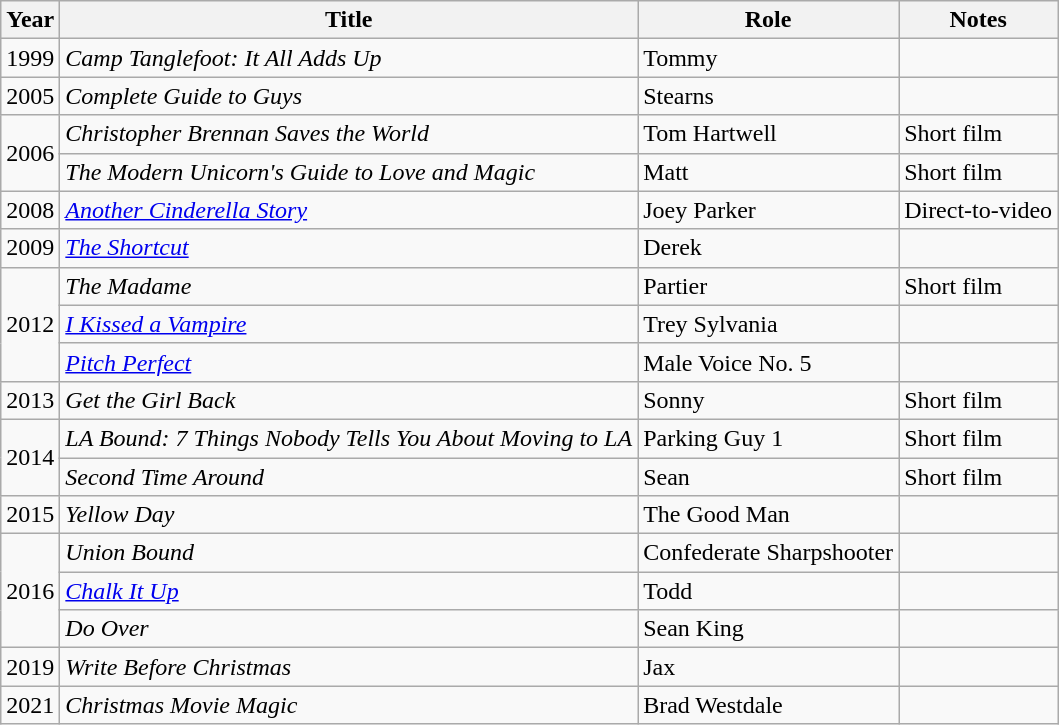<table class="wikitable sortable">
<tr>
<th>Year</th>
<th>Title</th>
<th>Role</th>
<th class="unsortable">Notes</th>
</tr>
<tr>
<td>1999</td>
<td><em>Camp Tanglefoot: It All Adds Up</em></td>
<td>Tommy</td>
<td></td>
</tr>
<tr>
<td>2005</td>
<td><em>Complete Guide to Guys</em></td>
<td>Stearns</td>
<td></td>
</tr>
<tr>
<td rowspan="2">2006</td>
<td><em>Christopher Brennan Saves the World</em></td>
<td>Tom Hartwell</td>
<td>Short film</td>
</tr>
<tr>
<td data-sort-value="Modern Unicorn's Guide to Love and Magic, The"><em>The Modern Unicorn's Guide to Love and Magic</em></td>
<td>Matt</td>
<td>Short film</td>
</tr>
<tr>
<td>2008</td>
<td><em><a href='#'>Another Cinderella Story</a></em></td>
<td>Joey Parker</td>
<td>Direct-to-video</td>
</tr>
<tr>
<td>2009</td>
<td data-sort-value="Shortcut, The"><em><a href='#'>The Shortcut</a></em></td>
<td>Derek</td>
<td></td>
</tr>
<tr>
<td rowspan="3">2012</td>
<td data-sort-value="Madame, The"><em>The Madame</em></td>
<td>Partier</td>
<td>Short film</td>
</tr>
<tr>
<td><em><a href='#'>I Kissed a Vampire</a></em></td>
<td>Trey Sylvania</td>
<td></td>
</tr>
<tr>
<td><em><a href='#'>Pitch Perfect</a></em></td>
<td>Male Voice No. 5</td>
<td></td>
</tr>
<tr>
<td>2013</td>
<td><em>Get the Girl Back</em></td>
<td>Sonny</td>
<td>Short film</td>
</tr>
<tr>
<td rowspan="2">2014</td>
<td><em>LA Bound: 7 Things Nobody Tells You About Moving to LA</em></td>
<td>Parking Guy 1</td>
<td>Short film</td>
</tr>
<tr>
<td><em>Second Time Around</em></td>
<td>Sean</td>
<td>Short film</td>
</tr>
<tr>
<td>2015</td>
<td><em>Yellow Day</em></td>
<td>The Good Man</td>
<td></td>
</tr>
<tr>
<td rowspan="3">2016</td>
<td><em>Union Bound</em></td>
<td>Confederate Sharpshooter</td>
<td></td>
</tr>
<tr>
<td><em><a href='#'>Chalk It Up</a></em></td>
<td>Todd</td>
<td></td>
</tr>
<tr>
<td><em>Do Over</em></td>
<td>Sean King</td>
<td></td>
</tr>
<tr>
<td>2019</td>
<td><em>Write Before Christmas</em></td>
<td>Jax</td>
<td></td>
</tr>
<tr>
<td>2021</td>
<td><em>Christmas Movie Magic</em></td>
<td>Brad Westdale</td>
<td></td>
</tr>
</table>
